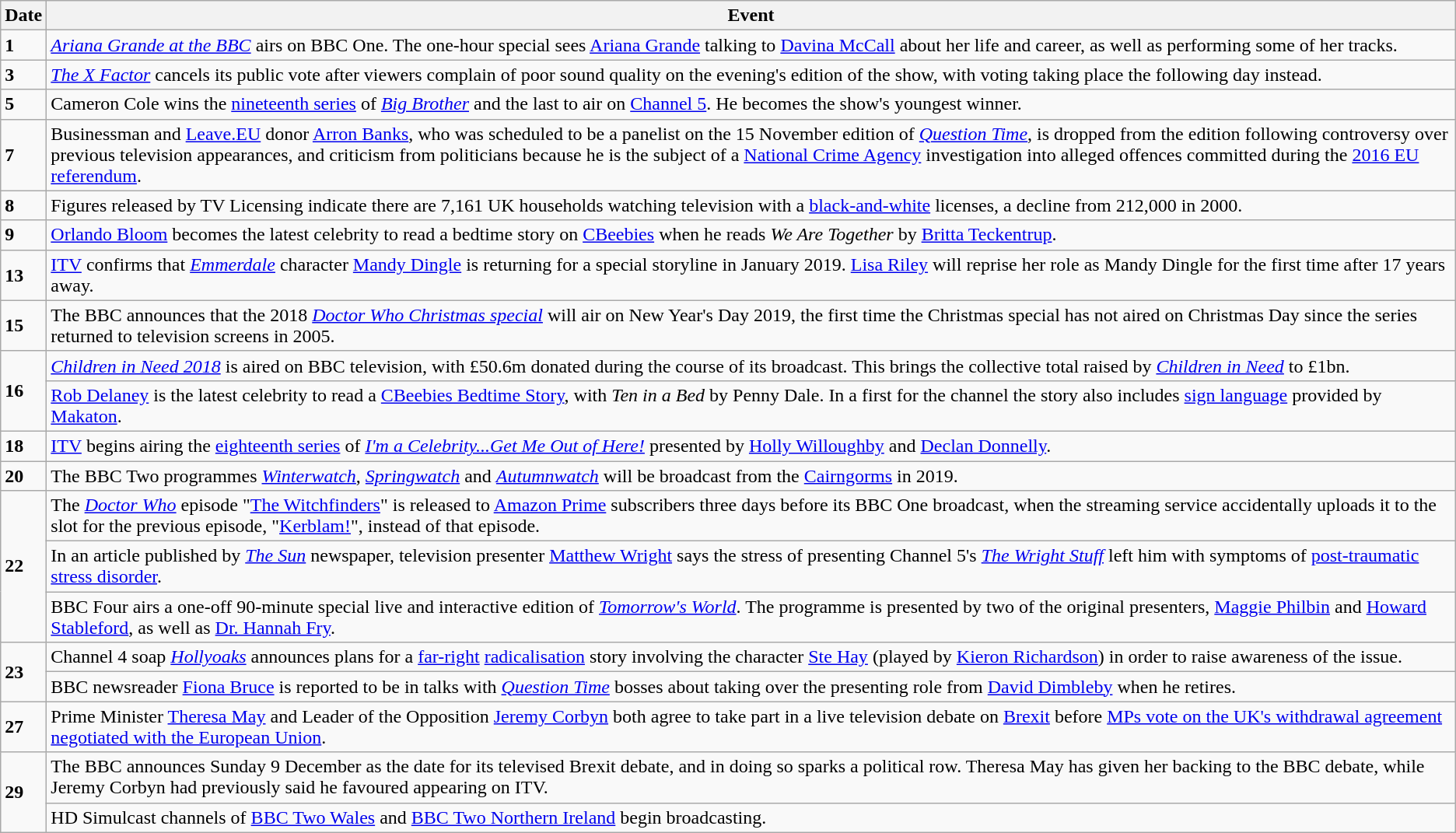<table class="wikitable">
<tr>
<th>Date</th>
<th>Event</th>
</tr>
<tr>
<td><strong>1</strong></td>
<td><em><a href='#'>Ariana Grande at the BBC</a></em> airs on BBC One. The one-hour special sees <a href='#'>Ariana Grande</a> talking to <a href='#'>Davina McCall</a> about her life and career, as well as performing some of her tracks.</td>
</tr>
<tr>
<td><strong>3</strong></td>
<td><em><a href='#'>The X Factor</a></em> cancels its public vote after viewers complain of poor sound quality on the evening's edition of the show, with voting taking place the following day instead.</td>
</tr>
<tr>
<td><strong>5</strong></td>
<td>Cameron Cole wins the <a href='#'>nineteenth series</a> of <em><a href='#'>Big Brother</a></em> and the last to air on <a href='#'>Channel 5</a>. He becomes the show's youngest winner.</td>
</tr>
<tr>
<td><strong>7</strong></td>
<td>Businessman and <a href='#'>Leave.EU</a> donor <a href='#'>Arron Banks</a>, who was scheduled to be a panelist on the 15 November edition of <em><a href='#'>Question Time</a></em>, is dropped from the edition following controversy over previous television appearances, and criticism from politicians because he is the subject of a <a href='#'>National Crime Agency</a> investigation into alleged offences committed during the <a href='#'>2016 EU referendum</a>.</td>
</tr>
<tr>
<td><strong>8</strong></td>
<td>Figures released by TV Licensing indicate there are 7,161 UK households watching television with a <a href='#'>black-and-white</a> licenses, a decline from 212,000 in 2000.</td>
</tr>
<tr>
<td><strong>9</strong></td>
<td><a href='#'>Orlando Bloom</a> becomes the latest celebrity to read a bedtime story on <a href='#'>CBeebies</a> when he reads <em>We Are Together</em> by <a href='#'>Britta Teckentrup</a>.</td>
</tr>
<tr>
<td><strong>13</strong></td>
<td><a href='#'>ITV</a> confirms that <em><a href='#'>Emmerdale</a></em> character <a href='#'>Mandy Dingle</a> is returning for a special storyline in January 2019. <a href='#'>Lisa Riley</a> will reprise her role as Mandy Dingle for the first time after 17 years away.</td>
</tr>
<tr>
<td><strong>15</strong></td>
<td>The BBC announces that the 2018 <em><a href='#'>Doctor Who Christmas special</a></em> will air on New Year's Day 2019, the first time the Christmas special has not aired on Christmas Day since the series returned to television screens in 2005.</td>
</tr>
<tr>
<td rowspan=2><strong>16</strong></td>
<td><em><a href='#'>Children in Need 2018</a></em> is aired on BBC television, with £50.6m donated during the course of its broadcast. This brings the collective total raised by <em><a href='#'>Children in Need</a></em> to £1bn.</td>
</tr>
<tr>
<td><a href='#'>Rob Delaney</a> is the latest celebrity to read a <a href='#'>CBeebies Bedtime Story</a>, with <em>Ten in a Bed</em> by Penny Dale. In a first for the channel the story also includes <a href='#'>sign language</a> provided by <a href='#'>Makaton</a>.</td>
</tr>
<tr>
<td><strong>18</strong></td>
<td><a href='#'>ITV</a> begins airing the <a href='#'>eighteenth series</a> of <em><a href='#'>I'm a Celebrity...Get Me Out of Here!</a></em> presented by <a href='#'>Holly Willoughby</a> and <a href='#'>Declan Donnelly</a>.</td>
</tr>
<tr>
<td><strong>20</strong></td>
<td>The BBC Two programmes <em><a href='#'>Winterwatch</a></em>, <em><a href='#'>Springwatch</a></em> and <em><a href='#'>Autumnwatch</a></em> will be broadcast from the <a href='#'>Cairngorms</a> in 2019.</td>
</tr>
<tr>
<td rowspan=3><strong>22</strong></td>
<td>The <em><a href='#'>Doctor Who</a></em> episode "<a href='#'>The Witchfinders</a>" is released to <a href='#'>Amazon Prime</a> subscribers three days before its BBC One broadcast, when the streaming service accidentally uploads it to the slot for the previous episode, "<a href='#'>Kerblam!</a>", instead of that episode.</td>
</tr>
<tr>
<td>In an article published by <em><a href='#'>The Sun</a></em> newspaper, television presenter <a href='#'>Matthew Wright</a> says the stress of presenting Channel 5's <em><a href='#'>The Wright Stuff</a></em> left him with symptoms of <a href='#'>post-traumatic stress disorder</a>.</td>
</tr>
<tr>
<td>BBC Four airs a one-off 90-minute special live and interactive edition of <em><a href='#'>Tomorrow's World</a></em>. The programme is presented by two of the original presenters, <a href='#'>Maggie Philbin</a> and <a href='#'>Howard Stableford</a>, as well as <a href='#'>Dr. Hannah Fry</a>.</td>
</tr>
<tr>
<td rowspan=2><strong>23</strong></td>
<td>Channel 4 soap <em><a href='#'>Hollyoaks</a></em> announces plans for a <a href='#'>far-right</a> <a href='#'>radicalisation</a> story involving the character <a href='#'>Ste Hay</a> (played by <a href='#'>Kieron Richardson</a>) in order to raise awareness of the issue.</td>
</tr>
<tr>
<td>BBC newsreader <a href='#'>Fiona Bruce</a> is reported to be in talks with <em><a href='#'>Question Time</a></em> bosses about taking over the presenting role from <a href='#'>David Dimbleby</a> when he retires.</td>
</tr>
<tr>
<td><strong>27</strong></td>
<td>Prime Minister <a href='#'>Theresa May</a> and Leader of the Opposition <a href='#'>Jeremy Corbyn</a> both agree to take part in a live television debate on <a href='#'>Brexit</a> before <a href='#'>MPs vote on the UK's withdrawal agreement negotiated with the European Union</a>.</td>
</tr>
<tr>
<td rowspan=2><strong>29</strong></td>
<td>The BBC announces Sunday 9 December as the date for its televised Brexit debate, and in doing so sparks a political row. Theresa May has given her backing to the BBC debate, while Jeremy Corbyn had previously said he favoured appearing on ITV.</td>
</tr>
<tr>
<td>HD Simulcast channels of <a href='#'>BBC Two Wales</a> and <a href='#'>BBC Two Northern Ireland</a> begin broadcasting.</td>
</tr>
</table>
